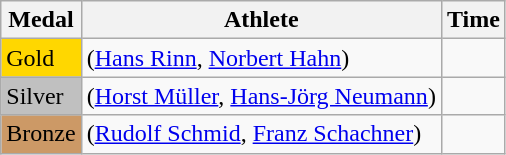<table class="wikitable">
<tr>
<th>Medal</th>
<th>Athlete</th>
<th>Time</th>
</tr>
<tr>
<td bgcolor="gold">Gold</td>
<td> (<a href='#'>Hans Rinn</a>, <a href='#'>Norbert Hahn</a>)</td>
<td></td>
</tr>
<tr>
<td bgcolor="silver">Silver</td>
<td> (<a href='#'>Horst Müller</a>, <a href='#'>Hans-Jörg Neumann</a>)</td>
<td></td>
</tr>
<tr>
<td bgcolor="CC9966">Bronze</td>
<td> (<a href='#'>Rudolf Schmid</a>, <a href='#'>Franz Schachner</a>)</td>
<td></td>
</tr>
</table>
